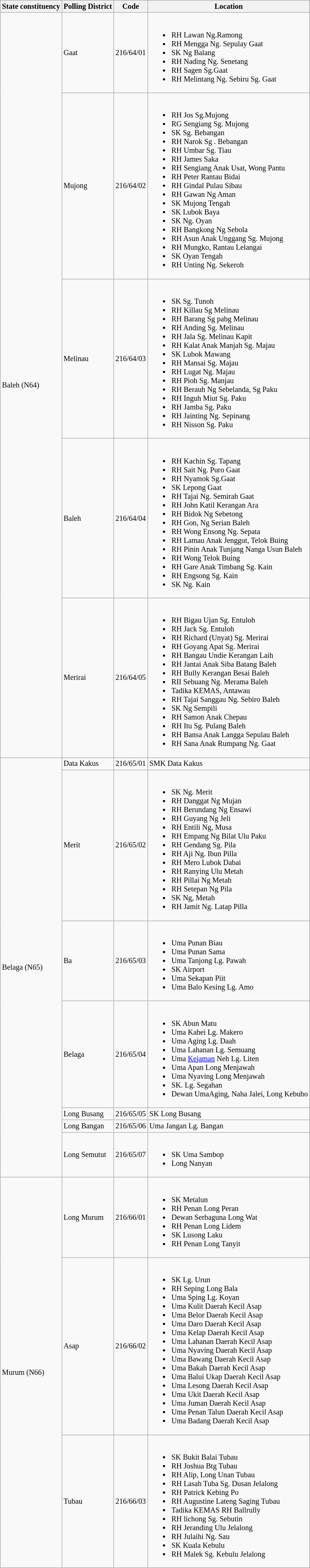<table class="wikitable sortable mw-collapsible" style="white-space:nowrap;font-size:85%">
<tr>
<th>State constituency</th>
<th>Polling District</th>
<th>Code</th>
<th>Location</th>
</tr>
<tr>
<td rowspan="5">Baleh (N64)</td>
<td>Gaat</td>
<td>216/64/01</td>
<td><br><ul><li>RH Lawan Ng.Ramong</li><li>RH Mengga Ng. Sepulay Gaat</li><li>SK Ng Balang</li><li>RH Nading Ng. Senetang</li><li>RH Sagen Sg.Gaat</li><li>RH Melintang Ng. Sebiru Sg. Gaat</li></ul></td>
</tr>
<tr>
<td>Mujong</td>
<td>216/64/02</td>
<td><br><ul><li>RH Jos Sg.Mujong</li><li>RG Sengiang Sg. Mujong</li><li>SK Sg. Bebangan</li><li>RH Narok Sg . Bebangan</li><li>RH Umbar Sg. Tiau</li><li>RH James Saka</li><li>RH Sengiang Anak Usat, Wong Pantu</li><li>RH Peter Rantau Bidai</li><li>RH Gindal Pulau Sibau</li><li>RH Gawan Ng  Aman</li><li>SK Mujong Tengah</li><li>SK Lubok Baya</li><li>SK Ng. Oyan</li><li>RH Bangkong Ng Sebola</li><li>RH Asun Anak Unggang Sg. Mujong</li><li>RH Mungko, Rantau Lelangai</li><li>SK Oyan Tengah</li><li>RH Unting Ng. Sekeroh</li></ul></td>
</tr>
<tr>
<td>Melinau</td>
<td>216/64/03</td>
<td><br><ul><li>SK Sg. Tunoh</li><li>RH Killau Sg Melinau</li><li>RH Barang Sg  pabg Melinau</li><li>RH Anding Sg. Melinau</li><li>RH Jala Sg. Melinau Kapit</li><li>RH Kalat Anak Manjah Sg. Majau</li><li>SK Lubok Mawang</li><li>RH Mansai Sg. Majau</li><li>RH Lugat Ng. Majau</li><li>RH Pioh Sg. Manjau</li><li>RH Berauh Ng Sebelanda, Sg Paku</li><li>RH Inguh Miut Sg. Paku</li><li>RH Jamba Sg. Paku</li><li>RH Jainting Ng. Sepinang</li><li>RH Nisson Sg. Paku</li></ul></td>
</tr>
<tr>
<td>Baleh</td>
<td>216/64/04</td>
<td><br><ul><li>RH Kachin Sg. Tapang</li><li>RH Sait Ng. Puro Gaat</li><li>RH Nyamok Sg.Gaat</li><li>SK Lepong Gaat</li><li>RH Tajai Ng. Semirah Gaat</li><li>RH John Katil Kerangan Ara</li><li>RH Bidok Ng  Sebetong</li><li>RH Gon, Ng Serian Baleh</li><li>RH Wong Ensong Ng. Sepata</li><li>RH Lamau Anak Jenggut, Telok Buing</li><li>RH Pinin Anak Tunjang Nanga Usun Baleh</li><li>RH Wong Telok Buing</li><li>RH Gare Anak Timbang Sg. Kain</li><li>RH Engsong Sg. Kain</li><li>SK Ng. Kain</li></ul></td>
</tr>
<tr>
<td>Merirai</td>
<td>216/64/05</td>
<td><br><ul><li>RH Bigau Ujan Sg. Entuloh</li><li>RH Jack Sg. Entuloh</li><li>RH Richard (Unyat) Sg. Merirai</li><li>RH Goyang Apat Sg. Merirai</li><li>RH Bangau Undie Kerangan Laih</li><li>RH Jantai Anak Siba Batang Baleh</li><li>RH Bully Kerangan Besai Baleh</li><li>RII Sebuang Ng. Merama Baleh</li><li>Tadika KEMAS, Antawau</li><li>RH Tajai Sanggau Ng. Sebiro Baleh</li><li>SK Ng Sempili</li><li>RH Samon Anak Chepau</li><li>RH Itu Sg. Pulang Baleh</li><li>RH Bansa Anak Langga Sepulau Baleh</li><li>RH Sana Anak Rumpang Ng. Gaat</li></ul></td>
</tr>
<tr>
<td rowspan="7">Belaga (N65)</td>
<td>Data Kakus</td>
<td>216/65/01</td>
<td>SMK Data Kakus</td>
</tr>
<tr>
<td>Merit</td>
<td>216/65/02</td>
<td><br><ul><li>SK Ng. Merit</li><li>RH Danggat Ng Mujan</li><li>RH Berundang Ng Ensawi</li><li>RH Guyang Ng Jeli</li><li>RH Entili Ng, Musa</li><li>RH Empang Ng Bilat Ulu Paku</li><li>RH Gendang Sg. Pila</li><li>RH Aji Ng. Ibun Pilla</li><li>RH Mero Lubok Dabai</li><li>RH Ranying Ulu Metah</li><li>RH Pillai Ng Metah</li><li>RH Setepan Ng Pila</li><li>SK Ng, Metah</li><li>RH Jamit Ng. Latap Pilla</li></ul></td>
</tr>
<tr>
<td>Ba</td>
<td>216/65/03</td>
<td><br><ul><li>Uma Punan Biau</li><li>Uma Punan Sama</li><li>Uma Tanjong Lg. Pawah</li><li>SK Airport</li><li>Uma Sekapan Piit</li><li>Uma Balo Kesing Lg. Amo</li></ul></td>
</tr>
<tr>
<td>Belaga</td>
<td>216/65/04</td>
<td><br><ul><li>SK Abun Matu</li><li>Uma Kahei Lg. Makero</li><li>Uma Aging Lg. Daah</li><li>Uma Lahanan Lg. Semuang</li><li>Uma <a href='#'>Kejaman</a> Neh Lg. Liten</li><li>Uma Apan Long Menjawah</li><li>Uma Nyaving Long Menjawah</li><li>SK. Lg. Segahan</li><li>Dewan UmaAging, Naha Jalei, Long Kebuho</li></ul></td>
</tr>
<tr>
<td>Long Busang</td>
<td>216/65/05</td>
<td>SK Long Busang</td>
</tr>
<tr>
<td>Long Bangan</td>
<td>216/65/06</td>
<td>Uma Jangan Lg. Bangan</td>
</tr>
<tr>
<td>Long Semutut</td>
<td>216/65/07</td>
<td><br><ul><li>SK Uma Sambop</li><li>Long Nanyan</li></ul></td>
</tr>
<tr>
<td rowspan="3">Murum (N66)</td>
<td>Long Murum</td>
<td>216/66/01</td>
<td><br><ul><li>SK Metalun</li><li>RH Penan Long Peran</li><li>Dewan Serbaguna Long Wat</li><li>RH Penan Long Lidem</li><li>SK Lusong Laku</li><li>RH Penan Long Tanyit</li></ul></td>
</tr>
<tr>
<td>Asap</td>
<td>216/66/02</td>
<td><br><ul><li>SK Lg. Urun</li><li>RH Seping Long Bala</li><li>Uma Sping Lg. Koyan</li><li>Uma Kulit Daerah Kecil Asap</li><li>Uma Belor Daerah Kecil Asap</li><li>Uma Daro Daerah Kecil Asap</li><li>Uma Kelap Daerah Kecil Asap</li><li>Uma Lahanan Daerah Kecil Asap</li><li>Uma Nyaving Daerah Kecil Asap</li><li>Uma Bawang Daerah Kecil Asap</li><li>Uma Bakah Daerah Kecil Asap</li><li>Uma Balui Ukap Daerah Kecil Asap</li><li>Uma Lesong Daerah Kecil Asap</li><li>Uma Ukit Daerah Kecil Asap</li><li>Uma Juman Daerah Kecil Asap</li><li>Uma Penan Talun Daerah Kecil Asap</li><li>Uma Badang Daerah Kecil Asap</li></ul></td>
</tr>
<tr>
<td>Tubau</td>
<td>216/66/03</td>
<td><br><ul><li>SK Bukit Balai Tubau</li><li>RH Joshua Btg Tubau</li><li>RH Alip, Long Unan Tubau</li><li>RH Lasah Tuba Sg. Dusan Jelalong</li><li>RH Patrick Kebing Po</li><li>RH Augustine Lateng Saging Tubau</li><li>Tadika KEMAS RH Ballrully</li><li>RH lichong Sg. Sebutin</li><li>RH Jeranding Ulu Jelalong</li><li>RH Julaihi Ng. Sau</li><li>SK Kuala Kebulu</li><li>RH Malek Sg. Kebulu Jelalong</li></ul></td>
</tr>
</table>
